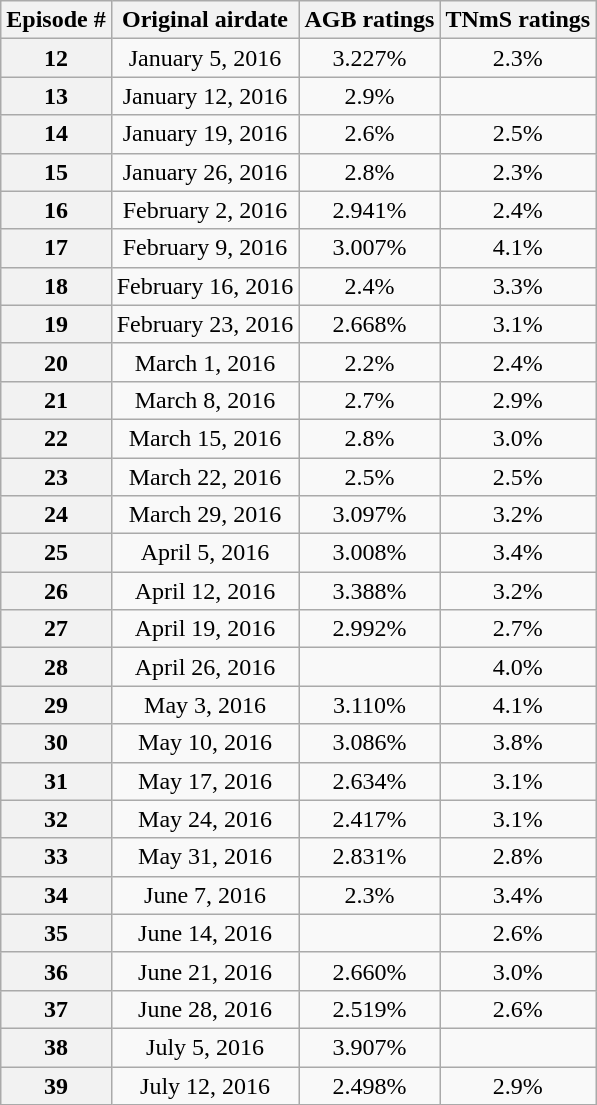<table class="wikitable sortable" style="text-align:center;">
<tr>
<th>Episode #</th>
<th>Original airdate</th>
<th>AGB ratings<br></th>
<th>TNmS ratings<br></th>
</tr>
<tr>
<th>12</th>
<td>January 5, 2016</td>
<td>3.227%</td>
<td>2.3%</td>
</tr>
<tr>
<th>13</th>
<td>January 12, 2016</td>
<td>2.9%</td>
<td></td>
</tr>
<tr>
<th>14</th>
<td>January 19, 2016</td>
<td>2.6%</td>
<td>2.5%</td>
</tr>
<tr>
<th>15</th>
<td>January 26, 2016</td>
<td>2.8%</td>
<td>2.3%</td>
</tr>
<tr>
<th>16</th>
<td>February 2, 2016</td>
<td>2.941%</td>
<td>2.4%</td>
</tr>
<tr>
<th>17</th>
<td>February 9, 2016</td>
<td>3.007%</td>
<td>4.1%</td>
</tr>
<tr>
<th>18</th>
<td>February 16, 2016</td>
<td>2.4%</td>
<td>3.3%</td>
</tr>
<tr>
<th>19</th>
<td>February 23, 2016</td>
<td>2.668%</td>
<td>3.1%</td>
</tr>
<tr>
<th>20</th>
<td>March 1, 2016</td>
<td>2.2%</td>
<td>2.4%</td>
</tr>
<tr>
<th>21</th>
<td>March 8, 2016</td>
<td>2.7%</td>
<td>2.9%</td>
</tr>
<tr>
<th>22</th>
<td>March 15, 2016</td>
<td>2.8%</td>
<td>3.0%</td>
</tr>
<tr>
<th>23</th>
<td>March 22, 2016</td>
<td>2.5%</td>
<td>2.5%</td>
</tr>
<tr>
<th>24</th>
<td>March 29, 2016</td>
<td>3.097%</td>
<td>3.2%</td>
</tr>
<tr>
<th>25</th>
<td>April 5, 2016</td>
<td>3.008%</td>
<td>3.4%</td>
</tr>
<tr>
<th>26</th>
<td>April 12, 2016</td>
<td>3.388%</td>
<td>3.2%</td>
</tr>
<tr>
<th>27</th>
<td>April 19, 2016</td>
<td>2.992%</td>
<td>2.7%</td>
</tr>
<tr>
<th>28</th>
<td>April 26, 2016</td>
<td></td>
<td>4.0%</td>
</tr>
<tr>
<th>29</th>
<td>May 3, 2016</td>
<td>3.110%</td>
<td>4.1%</td>
</tr>
<tr>
<th>30</th>
<td>May 10, 2016</td>
<td>3.086%</td>
<td>3.8%</td>
</tr>
<tr>
<th>31</th>
<td>May 17, 2016</td>
<td>2.634%</td>
<td>3.1%</td>
</tr>
<tr>
<th>32</th>
<td>May 24, 2016</td>
<td>2.417%</td>
<td>3.1%</td>
</tr>
<tr>
<th>33</th>
<td>May 31, 2016</td>
<td>2.831%</td>
<td>2.8%</td>
</tr>
<tr>
<th>34</th>
<td>June 7, 2016</td>
<td>2.3%</td>
<td>3.4%</td>
</tr>
<tr>
<th>35</th>
<td>June 14, 2016</td>
<td></td>
<td>2.6%</td>
</tr>
<tr>
<th>36</th>
<td>June 21, 2016</td>
<td>2.660%</td>
<td>3.0%</td>
</tr>
<tr>
<th>37</th>
<td>June 28, 2016</td>
<td>2.519%</td>
<td>2.6%</td>
</tr>
<tr>
<th>38</th>
<td>July 5, 2016</td>
<td>3.907%</td>
<td></td>
</tr>
<tr>
<th>39</th>
<td>July 12, 2016</td>
<td>2.498%</td>
<td>2.9%</td>
</tr>
</table>
